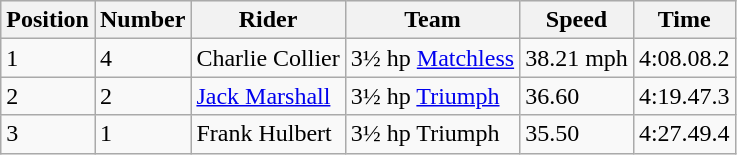<table class="wikitable">
<tr style="background:#efefef;">
<th>Position</th>
<th>Number</th>
<th>Rider</th>
<th>Team</th>
<th>Speed</th>
<th>Time</th>
</tr>
<tr>
<td>1</td>
<td>4</td>
<td> Charlie Collier</td>
<td>3½ hp <a href='#'>Matchless</a></td>
<td>38.21 mph</td>
<td>4:08.08.2</td>
</tr>
<tr>
<td>2</td>
<td>2</td>
<td> <a href='#'>Jack Marshall</a></td>
<td>3½ hp <a href='#'>Triumph</a></td>
<td>36.60</td>
<td>4:19.47.3</td>
</tr>
<tr>
<td>3</td>
<td>1</td>
<td> Frank Hulbert</td>
<td>3½ hp Triumph</td>
<td>35.50</td>
<td>4:27.49.4</td>
</tr>
</table>
